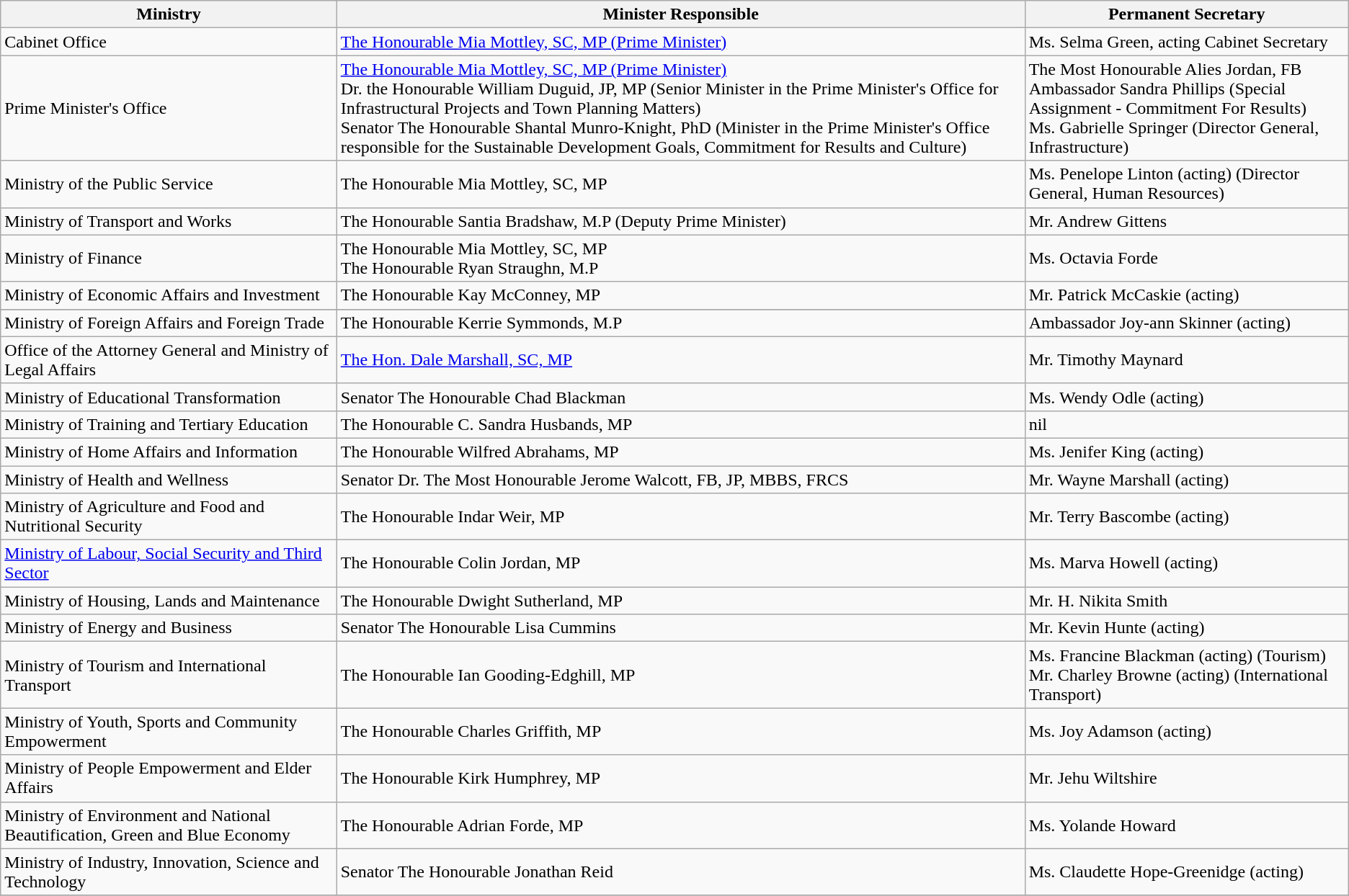<table class="wikitable sortable mw-collapsible">
<tr>
<th>Ministry</th>
<th>Minister Responsible</th>
<th>Permanent Secretary</th>
</tr>
<tr>
<td>Cabinet Office</td>
<td><a href='#'>The Honourable Mia Mottley, SC, MP (Prime Minister)</a></td>
<td>Ms. Selma Green, acting Cabinet Secretary</td>
</tr>
<tr>
<td>Prime Minister's Office</td>
<td><a href='#'>The Honourable Mia Mottley, SC, MP (Prime Minister)</a><br>Dr. the Honourable William Duguid, JP, MP (Senior Minister in the Prime Minister's Office for Infrastructural Projects and Town Planning Matters)<br>Senator The Honourable Shantal Munro-Knight, PhD (Minister in the Prime Minister's Office responsible for the Sustainable Development Goals, Commitment for Results and Culture)</td>
<td>The Most Honourable Alies Jordan, FB<br>Ambassador Sandra Phillips (Special Assignment - Commitment For Results)<br>Ms. Gabrielle Springer (Director General, Infrastructure)</td>
</tr>
<tr>
<td>Ministry of the Public Service</td>
<td>The Honourable Mia Mottley, SC, MP</td>
<td>Ms. Penelope Linton (acting) (Director General, Human Resources)</td>
</tr>
<tr>
<td>Ministry of Transport and Works</td>
<td>The Honourable Santia Bradshaw, M.P (Deputy Prime Minister)</td>
<td>Mr. Andrew Gittens</td>
</tr>
<tr>
<td>Ministry of Finance</td>
<td>The Honourable Mia Mottley, SC, MP<br>The Honourable Ryan Straughn, M.P</td>
<td>Ms. Octavia Forde</td>
</tr>
<tr>
<td>Ministry of Economic Affairs and Investment</td>
<td>The Honourable Kay McConney, MP</td>
<td>Mr. Patrick McCaskie (acting)</td>
</tr>
<tr>
</tr>
<tr>
<td>Ministry of Foreign Affairs and Foreign Trade</td>
<td>The Honourable Kerrie Symmonds, M.P</td>
<td>Ambassador Joy-ann Skinner (acting)</td>
</tr>
<tr>
<td>Office of the Attorney General and Ministry of Legal Affairs</td>
<td><a href='#'>The Hon. Dale Marshall, SC, MP</a></td>
<td>Mr. Timothy Maynard</td>
</tr>
<tr>
<td>Ministry of Educational Transformation</td>
<td>Senator The Honourable Chad Blackman</td>
<td>Ms. Wendy Odle (acting)</td>
</tr>
<tr>
<td>Ministry of Training and Tertiary Education</td>
<td>The Honourable C. Sandra Husbands, MP</td>
<td>nil</td>
</tr>
<tr>
<td>Ministry of Home Affairs and Information</td>
<td>The Honourable Wilfred Abrahams, MP</td>
<td>Ms. Jenifer King (acting)</td>
</tr>
<tr>
<td>Ministry of Health and Wellness</td>
<td>Senator Dr. The Most Honourable Jerome Walcott, FB, JP, MBBS, FRCS</td>
<td>Mr. Wayne Marshall (acting)</td>
</tr>
<tr>
<td>Ministry of Agriculture and Food and Nutritional Security</td>
<td>The Honourable Indar Weir, MP</td>
<td>Mr. Terry Bascombe (acting)</td>
</tr>
<tr>
<td><a href='#'>Ministry of Labour, Social Security and Third Sector</a></td>
<td>The Honourable Colin Jordan, MP</td>
<td>Ms. Marva Howell (acting)</td>
</tr>
<tr>
<td>Ministry of Housing, Lands and Maintenance</td>
<td>The Honourable Dwight Sutherland, MP</td>
<td>Mr. H. Nikita Smith</td>
</tr>
<tr>
<td>Ministry of Energy and Business</td>
<td>Senator The Honourable Lisa Cummins</td>
<td>Mr. Kevin Hunte (acting)</td>
</tr>
<tr>
<td>Ministry of Tourism and International Transport</td>
<td>The Honourable Ian Gooding-Edghill, MP</td>
<td>Ms. Francine Blackman (acting) (Tourism)<br>Mr. Charley Browne (acting) (International Transport)</td>
</tr>
<tr>
<td>Ministry of Youth, Sports and Community Empowerment</td>
<td>The Honourable Charles Griffith, MP</td>
<td>Ms. Joy Adamson (acting)</td>
</tr>
<tr>
<td>Ministry of People Empowerment and Elder Affairs</td>
<td>The Honourable Kirk Humphrey, MP</td>
<td>Mr. Jehu Wiltshire</td>
</tr>
<tr>
<td>Ministry of Environment and National Beautification, Green and Blue Economy</td>
<td>The Honourable Adrian Forde, MP</td>
<td>Ms. Yolande Howard</td>
</tr>
<tr>
<td>Ministry of Industry, Innovation, Science and Technology</td>
<td>Senator The Honourable Jonathan Reid</td>
<td>Ms. Claudette Hope-Greenidge (acting)</td>
</tr>
<tr>
</tr>
</table>
